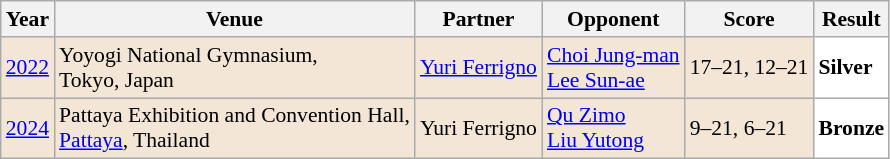<table class="sortable wikitable" style="font-size: 90%;">
<tr>
<th>Year</th>
<th>Venue</th>
<th>Partner</th>
<th>Opponent</th>
<th>Score</th>
<th>Result</th>
</tr>
<tr style="background:#F3E6D7">
<td align="center"><a href='#'>2022</a></td>
<td align="left">Yoyogi National Gymnasium,<br>Tokyo, Japan</td>
<td align="left"> <a href='#'>Yuri Ferrigno</a></td>
<td align="left"> <a href='#'>Choi Jung-man</a><br>  <a href='#'>Lee Sun-ae</a></td>
<td align="left">17–21, 12–21</td>
<td style="text-align:left; background:white"> <strong>Silver</strong></td>
</tr>
<tr style="background:#F3E6D7">
<td align="center"><a href='#'>2024</a></td>
<td align="left">Pattaya Exhibition and Convention Hall,<br><a href='#'>Pattaya</a>, Thailand</td>
<td align="left"> Yuri Ferrigno</td>
<td align="left"> <a href='#'>Qu Zimo</a><br> <a href='#'>Liu Yutong</a></td>
<td align="left">9–21, 6–21</td>
<td style="text-align:left; background:white"> <strong>Bronze</strong></td>
</tr>
</table>
